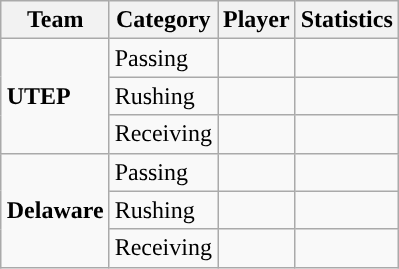<table class="wikitable" style="float: right;">
<tr>
<th>Team</th>
<th>Category</th>
<th>Player</th>
<th>Statistics</th>
</tr>
<tr>
<td rowspan=3><strong>UTEP</strong></td>
<td>Passing</td>
<td></td>
<td></td>
</tr>
<tr>
<td>Rushing</td>
<td></td>
<td></td>
</tr>
<tr>
<td>Receiving</td>
<td></td>
<td></td>
</tr>
<tr>
<td rowspan=3><strong>Delaware</strong></td>
<td>Passing</td>
<td></td>
<td></td>
</tr>
<tr>
<td>Rushing</td>
<td></td>
<td></td>
</tr>
<tr>
<td>Receiving</td>
<td></td>
<td></td>
</tr>
</table>
